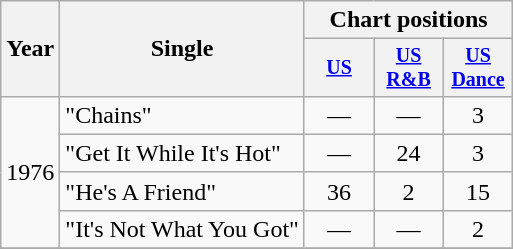<table class="wikitable" style="text-align:center;">
<tr>
<th rowspan="2">Year</th>
<th rowspan="2">Single</th>
<th colspan="3">Chart positions</th>
</tr>
<tr style="font-size:smaller;">
<th width="40"><a href='#'>US</a></th>
<th width="40"><a href='#'>US<br>R&B</a></th>
<th width="40"><a href='#'>US<br>Dance</a></th>
</tr>
<tr>
<td rowspan="4">1976</td>
<td align="left">"Chains"</td>
<td>—</td>
<td>—</td>
<td>3</td>
</tr>
<tr>
<td align="left">"Get It While It's Hot"</td>
<td>—</td>
<td>24</td>
<td>3</td>
</tr>
<tr>
<td align="left">"He's A Friend"</td>
<td>36</td>
<td>2</td>
<td>15</td>
</tr>
<tr>
<td align="left">"It's Not What You Got"</td>
<td>—</td>
<td>—</td>
<td>2</td>
</tr>
<tr>
</tr>
</table>
